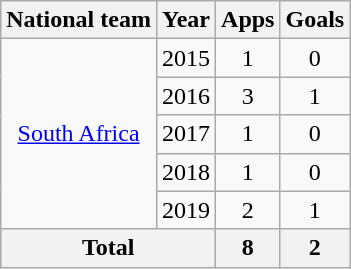<table class="wikitable" style="text-align:center">
<tr>
<th>National team</th>
<th>Year</th>
<th>Apps</th>
<th>Goals</th>
</tr>
<tr>
<td rowspan="5"><a href='#'>South Africa</a></td>
<td>2015</td>
<td>1</td>
<td>0</td>
</tr>
<tr>
<td>2016</td>
<td>3</td>
<td>1</td>
</tr>
<tr>
<td>2017</td>
<td>1</td>
<td>0</td>
</tr>
<tr>
<td>2018</td>
<td>1</td>
<td>0</td>
</tr>
<tr>
<td>2019</td>
<td>2</td>
<td>1</td>
</tr>
<tr>
<th colspan="2">Total</th>
<th>8</th>
<th>2</th>
</tr>
</table>
